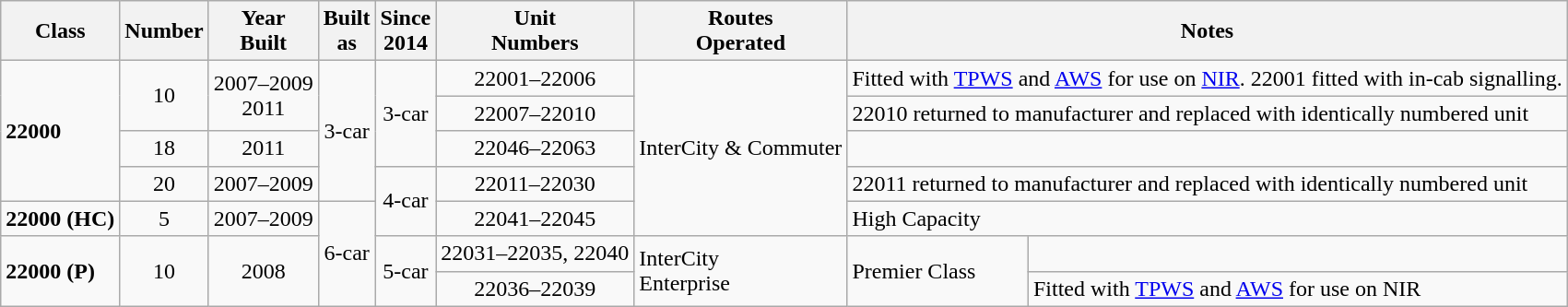<table class="wikitable">
<tr>
<th>Class</th>
<th>Number</th>
<th>Year<br>Built</th>
<th>Built<br>as</th>
<th>Since<br>2014</th>
<th>Unit<br>Numbers</th>
<th>Routes<br>Operated</th>
<th colspan=2>Notes</th>
</tr>
<tr>
<td rowspan=4><strong>22000</strong></td>
<td rowspan=2 align="center">10</td>
<td rowspan=2 align=center>2007–2009<br>2011</td>
<td rowspan=4 align=center>3-car</td>
<td rowspan=3 align=center>3-car</td>
<td align=center>22001–22006</td>
<td rowspan="5">InterCity & Commuter</td>
<td colspan=2>Fitted with <a href='#'>TPWS</a> and <a href='#'>AWS</a> for use on <a href='#'>NIR</a>. 22001 fitted with in-cab signalling.</td>
</tr>
<tr>
<td align=center>22007–22010</td>
<td colspan=2>22010 returned to manufacturer and replaced with identically numbered unit</td>
</tr>
<tr>
<td align=center>18</td>
<td align=center>2011</td>
<td align=center>22046–22063</td>
<td colspan=2></td>
</tr>
<tr>
<td align=center>20</td>
<td align=center>2007–2009</td>
<td rowspan=2 align=center>4-car</td>
<td align=center>22011–22030</td>
<td colspan=2>22011 returned to manufacturer and replaced with identically numbered unit</td>
</tr>
<tr>
<td><strong>22000 (HC)</strong></td>
<td align=center>5</td>
<td align=center>2007–2009</td>
<td rowspan=3 align=center>6-car</td>
<td align=center>22041–22045</td>
<td colspan=2>High Capacity</td>
</tr>
<tr>
<td rowspan=2><strong>22000 (P)</strong></td>
<td rowspan=2 align=center>10</td>
<td rowspan=2 align=center>2008</td>
<td rowspan=2 align=center>5-car</td>
<td align=center>22031–22035, 22040</td>
<td rowspan=2>InterCity<br>Enterprise</td>
<td rowspan=2>Premier Class</td>
<td></td>
</tr>
<tr>
<td align=center>22036–22039</td>
<td>Fitted with <a href='#'>TPWS</a> and <a href='#'>AWS</a> for use on NIR</td>
</tr>
</table>
